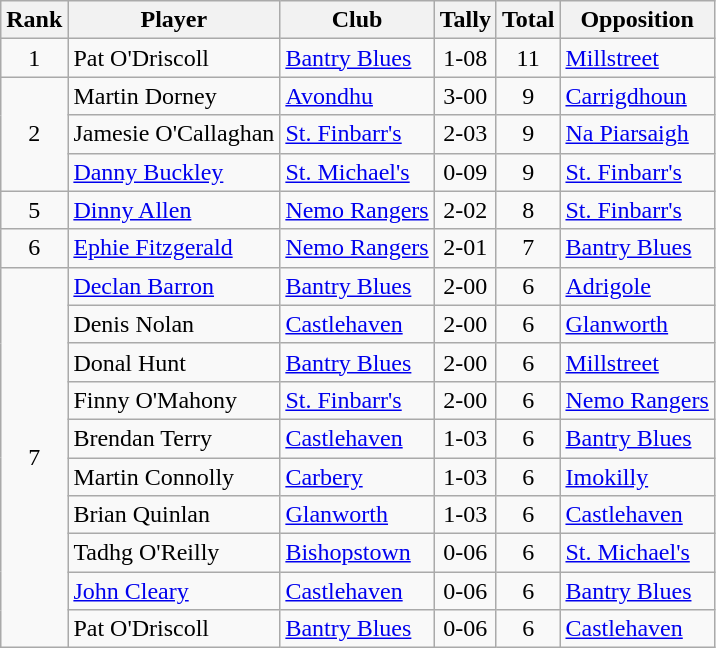<table class="wikitable">
<tr>
<th>Rank</th>
<th>Player</th>
<th>Club</th>
<th>Tally</th>
<th>Total</th>
<th>Opposition</th>
</tr>
<tr>
<td rowspan="1" style="text-align:center;">1</td>
<td>Pat O'Driscoll</td>
<td><a href='#'>Bantry Blues</a></td>
<td align=center>1-08</td>
<td align=center>11</td>
<td><a href='#'>Millstreet</a></td>
</tr>
<tr>
<td rowspan="3" style="text-align:center;">2</td>
<td>Martin Dorney</td>
<td><a href='#'>Avondhu</a></td>
<td align=center>3-00</td>
<td align=center>9</td>
<td><a href='#'>Carrigdhoun</a></td>
</tr>
<tr>
<td>Jamesie O'Callaghan</td>
<td><a href='#'>St. Finbarr's</a></td>
<td align=center>2-03</td>
<td align=center>9</td>
<td><a href='#'>Na Piarsaigh</a></td>
</tr>
<tr>
<td><a href='#'>Danny Buckley</a></td>
<td><a href='#'>St. Michael's</a></td>
<td align=center>0-09</td>
<td align=center>9</td>
<td><a href='#'>St. Finbarr's</a></td>
</tr>
<tr>
<td rowspan="1" style="text-align:center;">5</td>
<td><a href='#'>Dinny Allen</a></td>
<td><a href='#'>Nemo Rangers</a></td>
<td align=center>2-02</td>
<td align=center>8</td>
<td><a href='#'>St. Finbarr's</a></td>
</tr>
<tr>
<td rowspan="1" style="text-align:center;">6</td>
<td><a href='#'>Ephie Fitzgerald</a></td>
<td><a href='#'>Nemo Rangers</a></td>
<td align=center>2-01</td>
<td align=center>7</td>
<td><a href='#'>Bantry Blues</a></td>
</tr>
<tr>
<td rowspan="10" style="text-align:center;">7</td>
<td><a href='#'>Declan Barron</a></td>
<td><a href='#'>Bantry Blues</a></td>
<td align=center>2-00</td>
<td align=center>6</td>
<td><a href='#'>Adrigole</a></td>
</tr>
<tr>
<td>Denis Nolan</td>
<td><a href='#'>Castlehaven</a></td>
<td align=center>2-00</td>
<td align=center>6</td>
<td><a href='#'>Glanworth</a></td>
</tr>
<tr>
<td>Donal Hunt</td>
<td><a href='#'>Bantry Blues</a></td>
<td align=center>2-00</td>
<td align=center>6</td>
<td><a href='#'>Millstreet</a></td>
</tr>
<tr>
<td>Finny O'Mahony</td>
<td><a href='#'>St. Finbarr's</a></td>
<td align=center>2-00</td>
<td align=center>6</td>
<td><a href='#'>Nemo Rangers</a></td>
</tr>
<tr>
<td>Brendan Terry</td>
<td><a href='#'>Castlehaven</a></td>
<td align=center>1-03</td>
<td align=center>6</td>
<td><a href='#'>Bantry Blues</a></td>
</tr>
<tr>
<td>Martin Connolly</td>
<td><a href='#'>Carbery</a></td>
<td align=center>1-03</td>
<td align=center>6</td>
<td><a href='#'>Imokilly</a></td>
</tr>
<tr>
<td>Brian Quinlan</td>
<td><a href='#'>Glanworth</a></td>
<td align=center>1-03</td>
<td align=center>6</td>
<td><a href='#'>Castlehaven</a></td>
</tr>
<tr>
<td>Tadhg O'Reilly</td>
<td><a href='#'>Bishopstown</a></td>
<td align=center>0-06</td>
<td align=center>6</td>
<td><a href='#'>St. Michael's</a></td>
</tr>
<tr>
<td><a href='#'>John Cleary</a></td>
<td><a href='#'>Castlehaven</a></td>
<td align=center>0-06</td>
<td align=center>6</td>
<td><a href='#'>Bantry Blues</a></td>
</tr>
<tr>
<td>Pat O'Driscoll</td>
<td><a href='#'>Bantry Blues</a></td>
<td align=center>0-06</td>
<td align=center>6</td>
<td><a href='#'>Castlehaven</a></td>
</tr>
</table>
